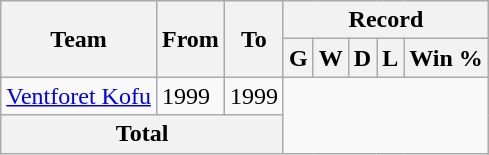<table class="wikitable" style="text-align: center">
<tr>
<th rowspan="2">Team</th>
<th rowspan="2">From</th>
<th rowspan="2">To</th>
<th colspan="5">Record</th>
</tr>
<tr>
<th>G</th>
<th>W</th>
<th>D</th>
<th>L</th>
<th>Win %</th>
</tr>
<tr>
<td align="left"><a href='#'>Ventforet Kofu</a></td>
<td align="left">1999</td>
<td align="left">1999<br></td>
</tr>
<tr>
<th colspan="3">Total<br></th>
</tr>
</table>
